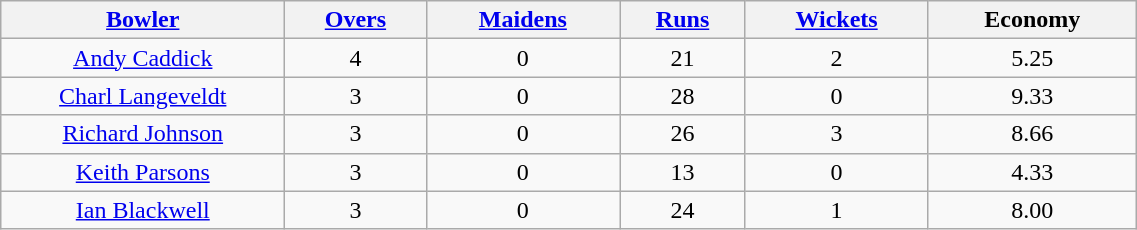<table border="1" cellpadding="1" cellspacing="0" style="border: gray solid 1px; border-collapse: collapse; text-align: center; width: 60%;" class=wikitable>
<tr>
<th width="25%"><a href='#'>Bowler</a></th>
<th><a href='#'>Overs</a></th>
<th><a href='#'>Maidens</a></th>
<th><a href='#'>Runs</a></th>
<th><a href='#'>Wickets</a></th>
<th>Economy</th>
</tr>
<tr>
<td><a href='#'>Andy Caddick</a></td>
<td>4</td>
<td>0</td>
<td>21</td>
<td>2</td>
<td>5.25</td>
</tr>
<tr>
<td><a href='#'>Charl Langeveldt</a></td>
<td>3</td>
<td>0</td>
<td>28</td>
<td>0</td>
<td>9.33</td>
</tr>
<tr>
<td><a href='#'>Richard Johnson</a></td>
<td>3</td>
<td>0</td>
<td>26</td>
<td>3</td>
<td>8.66</td>
</tr>
<tr>
<td><a href='#'>Keith Parsons</a></td>
<td>3</td>
<td>0</td>
<td>13</td>
<td>0</td>
<td>4.33</td>
</tr>
<tr>
<td><a href='#'>Ian Blackwell</a></td>
<td>3</td>
<td>0</td>
<td>24</td>
<td>1</td>
<td>8.00</td>
</tr>
</table>
